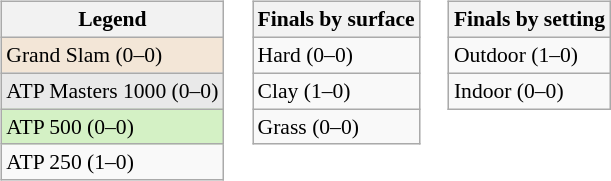<table>
<tr valign=top>
<td><br><table class="wikitable" style=font-size:90%>
<tr>
<th>Legend</th>
</tr>
<tr style="background:#f3e6d7;">
<td>Grand Slam (0–0)</td>
</tr>
<tr style="background:#e9e9e9;">
<td>ATP Masters 1000 (0–0)</td>
</tr>
<tr style="background:#d4f1c5;">
<td>ATP 500 (0–0)</td>
</tr>
<tr>
<td>ATP 250 (1–0)</td>
</tr>
</table>
</td>
<td><br><table class="wikitable" style=font-size:90%>
<tr>
<th>Finals by surface</th>
</tr>
<tr>
<td>Hard (0–0)</td>
</tr>
<tr>
<td>Clay (1–0)</td>
</tr>
<tr>
<td>Grass (0–0)</td>
</tr>
</table>
</td>
<td><br><table class="wikitable" style=font-size:90%>
<tr>
<th>Finals by setting</th>
</tr>
<tr>
<td>Outdoor (1–0)</td>
</tr>
<tr>
<td>Indoor (0–0)</td>
</tr>
</table>
</td>
</tr>
</table>
